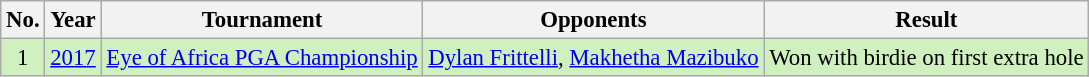<table class="wikitable" style="font-size:95%;">
<tr>
<th>No.</th>
<th>Year</th>
<th>Tournament</th>
<th>Opponents</th>
<th>Result</th>
</tr>
<tr style="background:#D0F0C0;">
<td align=center>1</td>
<td><a href='#'>2017</a></td>
<td><a href='#'>Eye of Africa PGA Championship</a></td>
<td> <a href='#'>Dylan Frittelli</a>,  <a href='#'>Makhetha Mazibuko</a></td>
<td>Won with birdie on first extra hole</td>
</tr>
</table>
